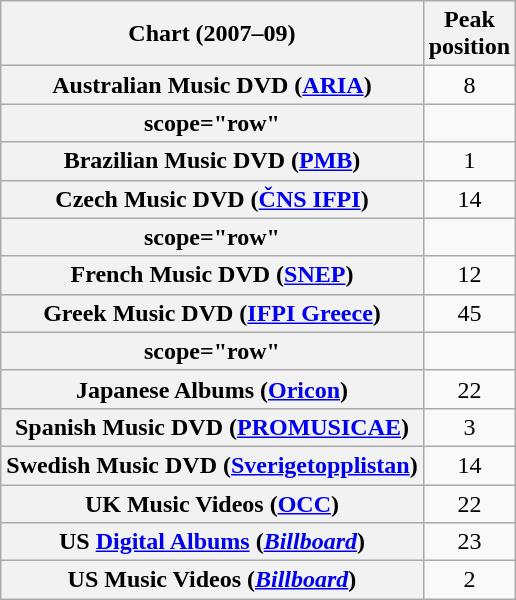<table class="wikitable sortable plainrowheaders" style="text-align:center;">
<tr>
<th scope="col">Chart (2007–09)</th>
<th scope="col">Peak<br>position</th>
</tr>
<tr>
<th scope="row">Australian Music DVD (<a href='#'>ARIA</a>)</th>
<td>8</td>
</tr>
<tr>
<th>scope="row"</th>
</tr>
<tr>
<th scope="row">Brazilian Music DVD (<a href='#'>PMB</a>)</th>
<td>1</td>
</tr>
<tr>
<th scope="row">Czech Music DVD (<a href='#'>ČNS IFPI</a>)</th>
<td>14</td>
</tr>
<tr>
<th>scope="row"</th>
</tr>
<tr>
<th scope="row">French Music DVD (<a href='#'>SNEP</a>)</th>
<td>12</td>
</tr>
<tr>
<th scope="row">Greek Music DVD (<a href='#'>IFPI Greece</a>)</th>
<td>45</td>
</tr>
<tr>
<th>scope="row"</th>
</tr>
<tr>
<th scope="row">Japanese Albums (<a href='#'>Oricon</a>)</th>
<td>22</td>
</tr>
<tr>
<th scope="row">Spanish Music DVD (<a href='#'>PROMUSICAE</a>)</th>
<td>3</td>
</tr>
<tr>
<th scope="row">Swedish Music DVD (<a href='#'>Sverigetopplistan</a>)</th>
<td>14</td>
</tr>
<tr>
<th scope="row">UK Music Videos (<a href='#'>OCC</a>)</th>
<td style="text-align:center;">22</td>
</tr>
<tr>
<th scope="row">US <a href='#'>Digital Albums</a> (<em><a href='#'>Billboard</a></em>)</th>
<td>23</td>
</tr>
<tr>
<th scope="row">US Music Videos (<em><a href='#'>Billboard</a></em>)</th>
<td>2</td>
</tr>
</table>
